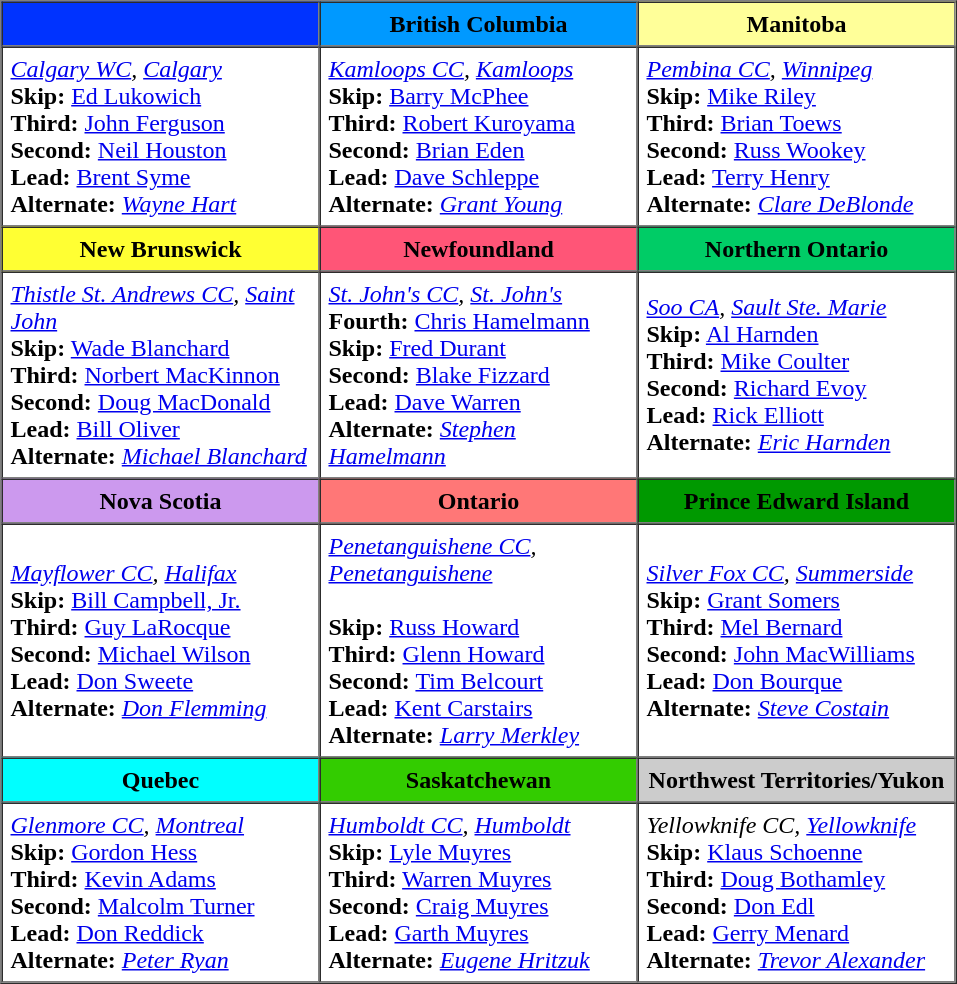<table border=1 cellpadding=5 cellspacing=0>
<tr>
<th style="background:#03f; width:200px;"></th>
<th style="background:#09f; width:200px;">British Columbia</th>
<th style="background:#ff9; width:200px;">Manitoba</th>
</tr>
<tr>
<td><em><a href='#'>Calgary WC</a>, <a href='#'>Calgary</a></em><br><strong>Skip:</strong> <a href='#'>Ed Lukowich</a><br>
<strong>Third:</strong> <a href='#'>John Ferguson</a><br>
<strong>Second:</strong> <a href='#'>Neil Houston</a><br>
<strong>Lead:</strong> <a href='#'>Brent Syme</a><br>
<strong>Alternate:</strong> <em><a href='#'>Wayne Hart</a></em></td>
<td><em><a href='#'>Kamloops CC</a>, <a href='#'>Kamloops</a></em><br><strong>Skip:</strong> <a href='#'>Barry McPhee</a><br>
<strong>Third:</strong> <a href='#'>Robert Kuroyama</a><br>
<strong>Second:</strong> <a href='#'>Brian Eden</a><br>
<strong>Lead:</strong> <a href='#'>Dave Schleppe</a><br>
<strong>Alternate:</strong> <em><a href='#'>Grant Young</a></em></td>
<td><em><a href='#'>Pembina CC</a>, <a href='#'>Winnipeg</a></em><br><strong>Skip:</strong> <a href='#'>Mike Riley</a><br>
<strong>Third:</strong> <a href='#'>Brian Toews</a><br>
<strong>Second:</strong> <a href='#'>Russ Wookey</a><br>
<strong>Lead:</strong> <a href='#'>Terry Henry</a><br>
<strong>Alternate:</strong> <em><a href='#'>Clare DeBlonde</a></em></td>
</tr>
<tr>
<th style="background:#ff3; width:200px;">New Brunswick</th>
<th style="background:#f57; width:200px;">Newfoundland</th>
<th style="background:#0c6; width:200px;">Northern Ontario</th>
</tr>
<tr>
<td><em><a href='#'>Thistle St. Andrews CC</a>, <a href='#'>Saint John</a></em><br><strong>Skip:</strong> <a href='#'>Wade Blanchard</a><br>
<strong>Third:</strong> <a href='#'>Norbert MacKinnon</a><br>
<strong>Second:</strong> <a href='#'>Doug MacDonald</a><br>
<strong>Lead:</strong> <a href='#'>Bill Oliver</a><br>
<strong>Alternate:</strong> <em><a href='#'>Michael Blanchard</a></em></td>
<td><em><a href='#'>St. John's CC</a>, <a href='#'>St. John's</a></em><br><strong>Fourth:</strong> <a href='#'>Chris Hamelmann</a><br>
<strong>Skip:</strong> <a href='#'>Fred Durant</a><br>
<strong>Second:</strong> <a href='#'>Blake Fizzard</a><br>
<strong>Lead:</strong> <a href='#'>Dave Warren</a><br>
<strong>Alternate:</strong> <em><a href='#'>Stephen Hamelmann</a></em></td>
<td><em><a href='#'>Soo CA</a>, <a href='#'>Sault Ste. Marie</a></em><br><strong>Skip:</strong> <a href='#'>Al Harnden</a><br>
<strong>Third:</strong> <a href='#'>Mike Coulter</a><br>
<strong>Second:</strong> <a href='#'>Richard Evoy</a><br>
<strong>Lead:</strong> <a href='#'>Rick Elliott</a><br>
<strong>Alternate:</strong> <em><a href='#'>Eric Harnden</a></em></td>
</tr>
<tr>
<th style="background:#c9e; width:200px;">Nova Scotia</th>
<th style="background:#f77; width:200px;">Ontario</th>
<th style="background:#090; width:200px;">Prince Edward Island</th>
</tr>
<tr>
<td><em><a href='#'>Mayflower CC</a>, <a href='#'>Halifax</a></em><br><strong>Skip:</strong> <a href='#'>Bill Campbell, Jr.</a><br>
<strong>Third:</strong> <a href='#'>Guy LaRocque</a><br>
<strong>Second:</strong> <a href='#'>Michael Wilson</a><br>
<strong>Lead:</strong> <a href='#'>Don Sweete</a><br>
<strong>Alternate:</strong> <em><a href='#'>Don Flemming</a></em></td>
<td><em><a href='#'>Penetanguishene CC</a>, <a href='#'>Penetanguishene</a></em><br><br><strong>Skip:</strong> <a href='#'>Russ Howard</a> <br>
<strong>Third:</strong> <a href='#'>Glenn Howard</a> <br>
<strong>Second:</strong> <a href='#'>Tim Belcourt</a> <br>
<strong>Lead:</strong> <a href='#'>Kent Carstairs</a> <br>
<strong>Alternate:</strong> <em><a href='#'>Larry Merkley</a></em></td>
<td><em><a href='#'>Silver Fox CC</a>, <a href='#'>Summerside</a></em><br><strong>Skip:</strong> <a href='#'>Grant Somers</a><br>
<strong>Third:</strong> <a href='#'>Mel Bernard</a><br>
<strong>Second:</strong> <a href='#'>John MacWilliams</a><br>
<strong>Lead:</strong> <a href='#'>Don Bourque</a><br>
<strong>Alternate:</strong> <em><a href='#'>Steve Costain</a></em></td>
</tr>
<tr>
<th style="background:#0ff; width:200px;">Quebec</th>
<th style="background:#3c0; width:200px;">Saskatchewan</th>
<th style="background:#ccc; width:200px;">Northwest Territories/Yukon</th>
</tr>
<tr>
<td><em><a href='#'>Glenmore CC</a>, <a href='#'>Montreal</a></em><br><strong>Skip:</strong> <a href='#'>Gordon Hess</a><br>
<strong>Third:</strong> <a href='#'>Kevin Adams</a><br>
<strong>Second:</strong> <a href='#'>Malcolm Turner</a><br>
<strong>Lead:</strong> <a href='#'>Don Reddick</a><br>
<strong>Alternate:</strong> <em><a href='#'>Peter Ryan</a></em></td>
<td><em><a href='#'>Humboldt CC</a>, <a href='#'>Humboldt</a></em><br><strong>Skip:</strong> <a href='#'>Lyle Muyres</a><br>
<strong>Third:</strong> <a href='#'>Warren Muyres</a><br>
<strong>Second:</strong> <a href='#'>Craig Muyres</a><br>
<strong>Lead:</strong> <a href='#'>Garth Muyres</a><br>
<strong>Alternate:</strong> <em><a href='#'>Eugene Hritzuk</a></em></td>
<td><em>Yellowknife CC, <a href='#'>Yellowknife</a></em><br><strong>Skip:</strong> <a href='#'>Klaus Schoenne</a><br>
<strong>Third:</strong> <a href='#'>Doug Bothamley</a><br>
<strong>Second:</strong> <a href='#'>Don Edl</a><br>
<strong>Lead:</strong> <a href='#'>Gerry Menard</a><br>
<strong>Alternate:</strong> <em><a href='#'>Trevor Alexander</a></em></td>
</tr>
</table>
